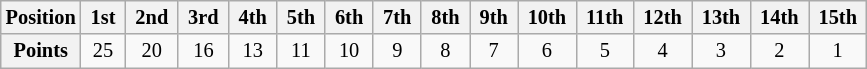<table class="wikitable" style="font-size:85%; text-align:center">
<tr>
<th>Position</th>
<th> 1st </th>
<th> 2nd </th>
<th> 3rd </th>
<th> 4th </th>
<th> 5th </th>
<th> 6th </th>
<th> 7th </th>
<th> 8th </th>
<th> 9th </th>
<th> 10th </th>
<th> 11th </th>
<th> 12th </th>
<th> 13th </th>
<th> 14th </th>
<th> 15th </th>
</tr>
<tr>
<th>Points</th>
<td>25</td>
<td>20</td>
<td>16</td>
<td>13</td>
<td>11</td>
<td>10</td>
<td>9</td>
<td>8</td>
<td>7</td>
<td>6</td>
<td>5</td>
<td>4</td>
<td>3</td>
<td>2</td>
<td>1</td>
</tr>
</table>
